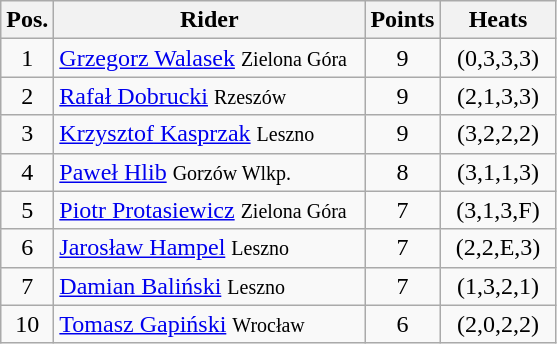<table class=wikitable>
<tr>
<th width=25px>Pos.</th>
<th width=200px>Rider</th>
<th width=40px>Points</th>
<th width=70px>Heats</th>
</tr>
<tr align=center >
<td>1</td>
<td align=left><a href='#'>Grzegorz Walasek</a> <small>Zielona Góra</small></td>
<td>9</td>
<td>(0,3,3,3)</td>
</tr>
<tr align=center>
<td>2</td>
<td align=left><a href='#'>Rafał Dobrucki</a> <small>Rzeszów</small></td>
<td>9</td>
<td>(2,1,3,3)</td>
</tr>
<tr align=center>
<td>3</td>
<td align=left><a href='#'>Krzysztof Kasprzak</a> <small>Leszno</small></td>
<td>9</td>
<td>(3,2,2,2)</td>
</tr>
<tr align=center >
<td>4</td>
<td align=left><a href='#'>Paweł Hlib</a> <small>Gorzów Wlkp.</small></td>
<td>8</td>
<td>(3,1,1,3)</td>
</tr>
<tr align=center>
<td>5</td>
<td align=left><a href='#'>Piotr Protasiewicz</a> <small>Zielona Góra</small></td>
<td>7</td>
<td>(3,1,3,F)</td>
</tr>
<tr align=center>
<td>6</td>
<td align=left><a href='#'>Jarosław Hampel</a> <small>Leszno</small></td>
<td>7</td>
<td>(2,2,E,3)</td>
</tr>
<tr align=center>
<td>7</td>
<td align=left><a href='#'>Damian Baliński</a> <small>Leszno</small></td>
<td>7</td>
<td>(1,3,2,1)</td>
</tr>
<tr align=center>
<td>10</td>
<td align=left><a href='#'>Tomasz Gapiński</a> <small>Wrocław</small></td>
<td>6</td>
<td>(2,0,2,2)</td>
</tr>
</table>
